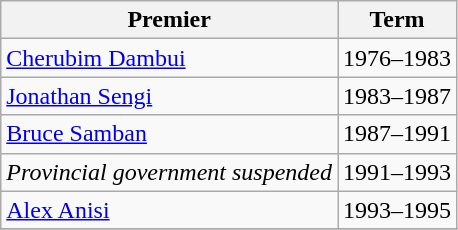<table class="wikitable">
<tr>
<th><strong>Premier</strong></th>
<th><strong>Term</strong></th>
</tr>
<tr>
<td><a href='#'>Cherubim Dambui</a></td>
<td>1976–1983</td>
</tr>
<tr>
<td><a href='#'>Jonathan Sengi</a></td>
<td>1983–1987</td>
</tr>
<tr>
<td><a href='#'>Bruce Samban</a></td>
<td>1987–1991</td>
</tr>
<tr>
<td><em>Provincial government suspended</em></td>
<td>1991–1993</td>
</tr>
<tr>
<td><a href='#'>Alex Anisi</a></td>
<td>1993–1995</td>
</tr>
<tr>
</tr>
</table>
